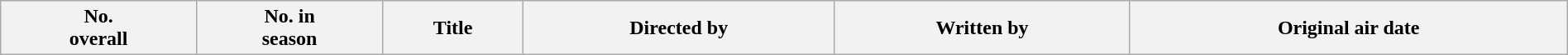<table class="wikitable plainrowheaders" style="width:100%; background:#fff;">
<tr>
<th style="background:#;">No.<br>overall</th>
<th style="background:#;">No. in<br>season</th>
<th style="background:#;">Title</th>
<th style="background:#;">Directed by</th>
<th style="background:#;">Written by</th>
<th style="background:#;">Original air date<br>

































</th>
</tr>
</table>
